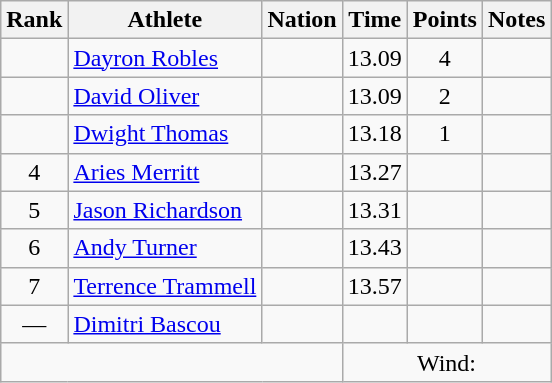<table class="wikitable mw-datatable sortable" style="text-align:center;">
<tr>
<th>Rank</th>
<th>Athlete</th>
<th>Nation</th>
<th>Time</th>
<th>Points</th>
<th>Notes</th>
</tr>
<tr>
<td></td>
<td align=left><a href='#'>Dayron Robles</a></td>
<td align=left></td>
<td>13.09</td>
<td>4</td>
<td></td>
</tr>
<tr>
<td></td>
<td align=left><a href='#'>David Oliver</a></td>
<td align=left></td>
<td>13.09</td>
<td>2</td>
<td></td>
</tr>
<tr>
<td></td>
<td align=left><a href='#'>Dwight Thomas</a></td>
<td align=left></td>
<td>13.18</td>
<td>1</td>
<td></td>
</tr>
<tr>
<td>4</td>
<td align=left><a href='#'>Aries Merritt</a></td>
<td align=left></td>
<td>13.27</td>
<td></td>
<td></td>
</tr>
<tr>
<td>5</td>
<td align=left><a href='#'>Jason Richardson</a></td>
<td align=left></td>
<td>13.31</td>
<td></td>
<td></td>
</tr>
<tr>
<td>6</td>
<td align=left><a href='#'>Andy Turner</a></td>
<td align=left></td>
<td>13.43</td>
<td></td>
<td></td>
</tr>
<tr>
<td>7</td>
<td align=left><a href='#'>Terrence Trammell</a></td>
<td align=left></td>
<td>13.57</td>
<td></td>
<td></td>
</tr>
<tr>
<td>—</td>
<td align=left><a href='#'>Dimitri Bascou</a></td>
<td align=left></td>
<td></td>
<td></td>
<td></td>
</tr>
<tr class="sortbottom">
<td colspan=3></td>
<td colspan=3>Wind: </td>
</tr>
</table>
